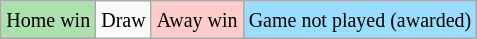<table class="wikitable" align="center">
<tr>
<td bgcolor=#ACE1AF><small>Home win</small></td>
<td><small>Draw</small></td>
<td bgcolor=#ffcccc><small>Away win</small></td>
<td bgcolor=#9BDDFF><small>Game not played (awarded)</small></td>
</tr>
</table>
